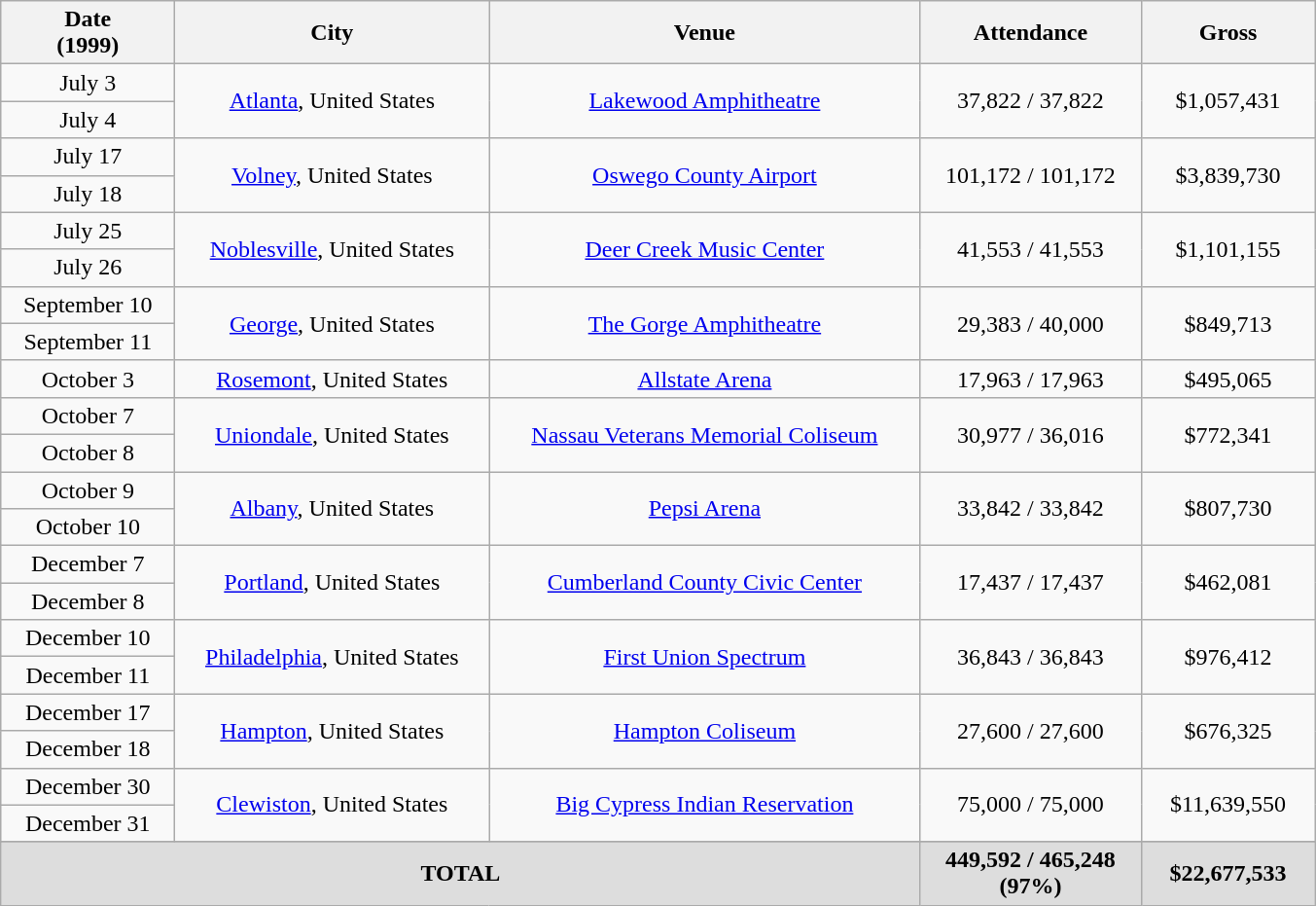<table class="wikitable plainrowheaders" style="text-align:center;">
<tr>
<th scope="col" style="width:7em;">Date<br>(1999)</th>
<th scope="col" style="width:13em;">City</th>
<th scope="col" style="width:18em;">Venue</th>
<th scope="col" style="width:9em;">Attendance</th>
<th scope="col" style="width:7em;">Gross</th>
</tr>
<tr>
<td>July 3</td>
<td rowspan="2"><a href='#'>Atlanta</a>, United States</td>
<td rowspan="2"><a href='#'>Lakewood Amphitheatre</a></td>
<td rowspan="2">37,822 / 37,822</td>
<td rowspan="2">$1,057,431</td>
</tr>
<tr>
<td>July 4</td>
</tr>
<tr>
<td>July 17</td>
<td rowspan="2"><a href='#'>Volney</a>, United States</td>
<td rowspan="2"><a href='#'>Oswego County Airport</a></td>
<td rowspan="2">101,172 / 101,172</td>
<td rowspan="2">$3,839,730</td>
</tr>
<tr>
<td>July 18</td>
</tr>
<tr>
<td>July 25</td>
<td rowspan="2"><a href='#'>Noblesville</a>, United States</td>
<td rowspan="2"><a href='#'>Deer Creek Music Center</a></td>
<td rowspan="2">41,553 / 41,553</td>
<td rowspan="2">$1,101,155</td>
</tr>
<tr>
<td>July 26</td>
</tr>
<tr>
<td>September 10</td>
<td rowspan="2"><a href='#'>George</a>, United States</td>
<td rowspan="2"><a href='#'>The Gorge Amphitheatre</a></td>
<td rowspan="2">29,383 / 40,000</td>
<td rowspan="2">$849,713</td>
</tr>
<tr>
<td>September 11</td>
</tr>
<tr>
<td>October 3</td>
<td><a href='#'>Rosemont</a>, United States</td>
<td><a href='#'>Allstate Arena</a></td>
<td>17,963 / 17,963</td>
<td>$495,065</td>
</tr>
<tr>
<td>October 7</td>
<td rowspan="2"><a href='#'>Uniondale</a>, United States</td>
<td rowspan="2"><a href='#'>Nassau Veterans Memorial Coliseum</a></td>
<td rowspan="2">30,977 / 36,016</td>
<td rowspan="2">$772,341</td>
</tr>
<tr>
<td>October 8</td>
</tr>
<tr>
<td>October 9</td>
<td rowspan="2"><a href='#'>Albany</a>, United States</td>
<td rowspan="2"><a href='#'>Pepsi Arena</a></td>
<td rowspan="2">33,842 / 33,842</td>
<td rowspan="2">$807,730</td>
</tr>
<tr>
<td>October 10</td>
</tr>
<tr>
<td>December 7</td>
<td rowspan="2"><a href='#'>Portland</a>, United States</td>
<td rowspan="2"><a href='#'>Cumberland County Civic Center</a></td>
<td rowspan="2">17,437 / 17,437</td>
<td rowspan="2">$462,081</td>
</tr>
<tr>
<td>December 8</td>
</tr>
<tr>
<td>December 10</td>
<td rowspan="2"><a href='#'>Philadelphia</a>, United States</td>
<td rowspan="2"><a href='#'>First Union Spectrum</a></td>
<td rowspan="2">36,843 / 36,843</td>
<td rowspan="2">$976,412</td>
</tr>
<tr>
<td>December 11</td>
</tr>
<tr>
<td>December 17</td>
<td rowspan="2"><a href='#'>Hampton</a>, United States</td>
<td rowspan="2"><a href='#'>Hampton Coliseum</a></td>
<td rowspan="2">27,600 / 27,600</td>
<td rowspan="2">$676,325</td>
</tr>
<tr>
<td>December 18</td>
</tr>
<tr>
<td>December 30</td>
<td rowspan="2"><a href='#'>Clewiston</a>, United States</td>
<td rowspan="2"><a href='#'>Big Cypress Indian Reservation</a></td>
<td rowspan="2">75,000 / 75,000</td>
<td rowspan="2">$11,639,550</td>
</tr>
<tr>
<td>December 31</td>
</tr>
<tr>
</tr>
<tr style="background:#ddd;">
<td colspan="3"><strong>TOTAL</strong></td>
<td><strong>449,592 / 465,248 (97%)</strong></td>
<td><strong>$22,677,533</strong></td>
</tr>
</table>
